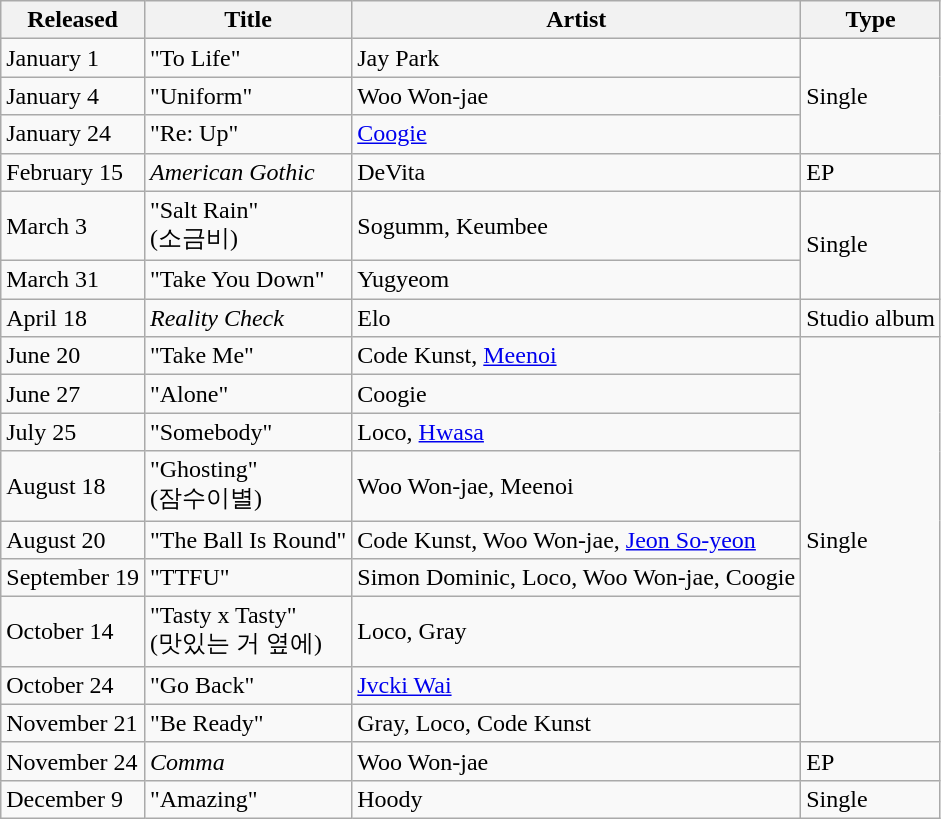<table class="wikitable">
<tr>
<th>Released</th>
<th>Title</th>
<th>Artist</th>
<th>Type</th>
</tr>
<tr>
<td>January 1</td>
<td>"To Life"</td>
<td>Jay Park</td>
<td rowspan="3">Single</td>
</tr>
<tr>
<td>January 4</td>
<td>"Uniform"</td>
<td>Woo Won-jae</td>
</tr>
<tr>
<td>January 24</td>
<td>"Re: Up"</td>
<td><a href='#'>Coogie</a></td>
</tr>
<tr>
<td>February 15</td>
<td><em>American Gothic</em></td>
<td>DeVita</td>
<td>EP</td>
</tr>
<tr>
<td>March 3</td>
<td>"Salt Rain"<br>(소금비)</td>
<td>Sogumm, Keumbee</td>
<td rowspan="2">Single</td>
</tr>
<tr>
<td>March 31</td>
<td>"Take You Down"</td>
<td>Yugyeom</td>
</tr>
<tr>
<td>April 18</td>
<td><em>Reality Check</em></td>
<td>Elo</td>
<td>Studio album</td>
</tr>
<tr>
<td>June 20</td>
<td>"Take Me"</td>
<td>Code Kunst, <a href='#'>Meenoi</a></td>
<td rowspan="9">Single</td>
</tr>
<tr>
<td>June 27</td>
<td>"Alone"</td>
<td>Coogie</td>
</tr>
<tr>
<td>July 25</td>
<td>"Somebody"</td>
<td>Loco, <a href='#'>Hwasa</a></td>
</tr>
<tr>
<td>August 18</td>
<td>"Ghosting"<br>(잠수이별)</td>
<td>Woo Won-jae, Meenoi</td>
</tr>
<tr>
<td>August 20</td>
<td>"The Ball Is Round"</td>
<td>Code Kunst, Woo Won-jae, <a href='#'>Jeon So-yeon</a></td>
</tr>
<tr>
<td>September 19</td>
<td>"TTFU"</td>
<td>Simon Dominic, Loco, Woo Won-jae, Coogie</td>
</tr>
<tr>
<td>October 14</td>
<td>"Tasty x Tasty"<br>(맛있는 거 옆에)</td>
<td>Loco, Gray</td>
</tr>
<tr>
<td>October 24</td>
<td>"Go Back"</td>
<td><a href='#'>Jvcki Wai</a></td>
</tr>
<tr>
<td>November 21</td>
<td>"Be Ready"</td>
<td>Gray, Loco, Code Kunst</td>
</tr>
<tr>
<td>November 24</td>
<td><em>Comma</em></td>
<td>Woo Won-jae</td>
<td>EP</td>
</tr>
<tr>
<td>December 9</td>
<td>"Amazing"</td>
<td>Hoody</td>
<td>Single</td>
</tr>
</table>
